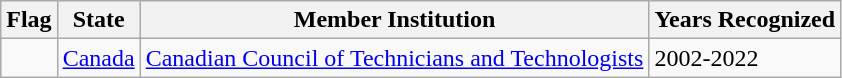<table class="wikitable">
<tr>
<th>Flag</th>
<th>State</th>
<th>Member Institution</th>
<th>Years Recognized</th>
</tr>
<tr>
<td></td>
<td><a href='#'>Canada</a></td>
<td><a href='#'>Canadian Council of Technicians and Technologists</a></td>
<td>2002-2022</td>
</tr>
</table>
